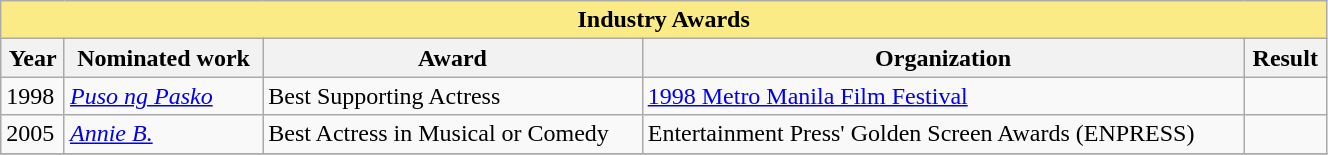<table width="70%" class="wikitable sortable">
<tr>
<th colspan="5" - style="background:#FAEB86;" align="center">Industry Awards</th>
</tr>
<tr>
<th>Year</th>
<th>Nominated work</th>
<th>Award</th>
<th>Organization</th>
<th>Result</th>
</tr>
<tr>
<td>1998</td>
<td><em><a href='#'>Puso ng Pasko</a></em></td>
<td>Best Supporting Actress</td>
<td><a href='#'>1998 Metro Manila Film Festival</a></td>
<td></td>
</tr>
<tr>
<td>2005</td>
<td><em><a href='#'>Annie B.</a></em></td>
<td>Best Actress in Musical or Comedy</td>
<td>Entertainment Press' Golden Screen Awards (ENPRESS)</td>
<td></td>
</tr>
<tr>
</tr>
</table>
